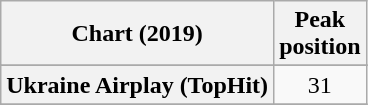<table class="wikitable sortable plainrowheaders" style="text-align:center">
<tr>
<th scope="col">Chart (2019)</th>
<th scope="col">Peak<br>position</th>
</tr>
<tr>
</tr>
<tr>
<th scope="row">Ukraine Airplay (TopHit)</th>
<td>31</td>
</tr>
<tr>
</tr>
</table>
